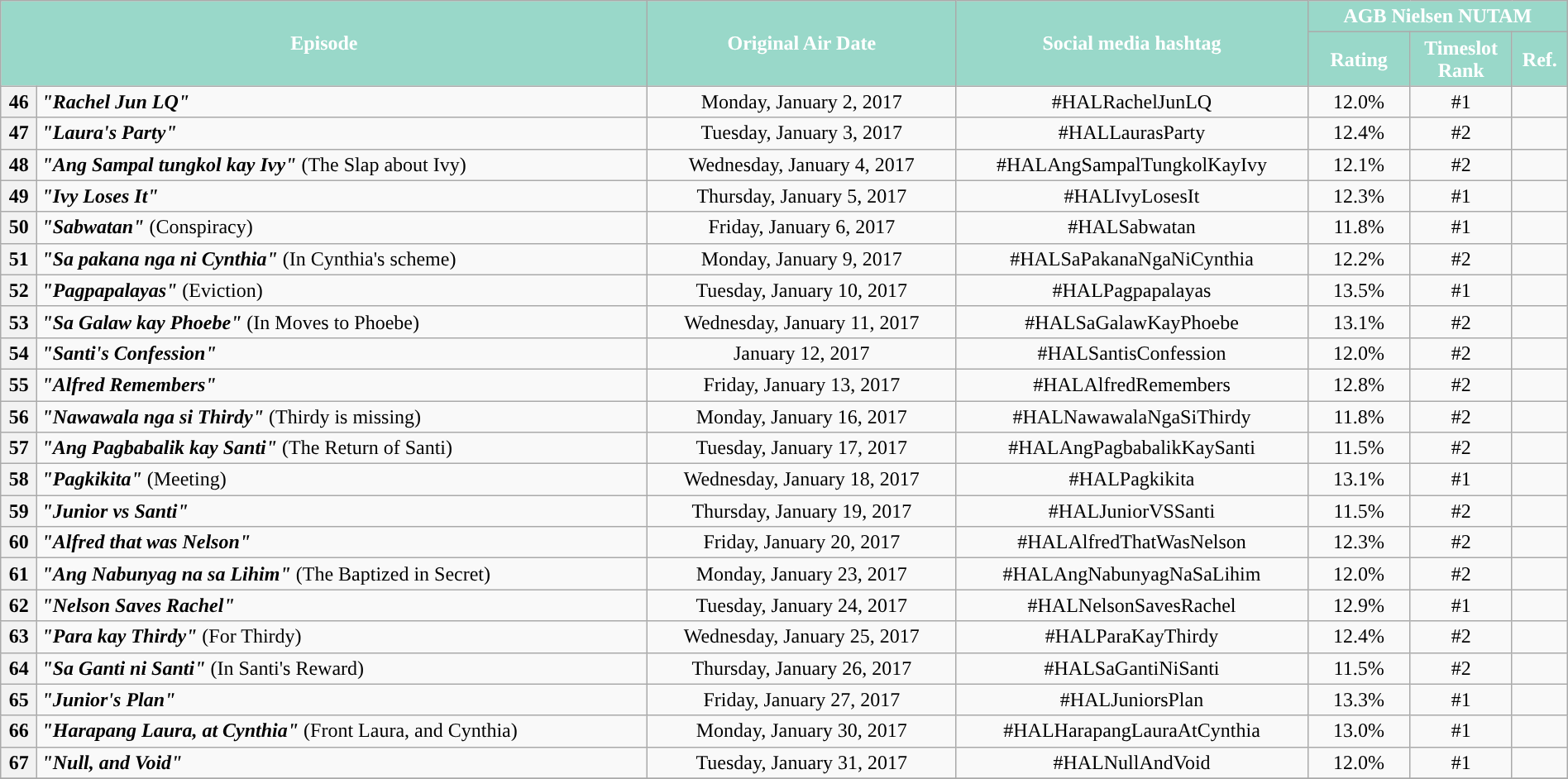<table class="wikitable" style="text-align:center; font-size:100%; line-height:18px;"  width="100%">
<tr>
<th colspan="2" rowspan="2" style="background-color:#99D8C9; color:#ffffff;">Episode</th>
<th style="background:#99D8C9; color:white" rowspan="2">Original Air Date</th>
<th style="background:#99D8C9; color:white" rowspan="2">Social media hashtag</th>
<th style="background-color:#99D8C9; color:#ffffff;" colspan="3">AGB Nielsen NUTAM</th>
</tr>
<tr>
<th style="background-color:#99D8C9; width:75px; color:#ffffff;">Rating</th>
<th style="background-color:#99D8C9; width:75px; color:#ffffff;">Timeslot<br>Rank</th>
<th style="background-color:#99D8C9; color:#ffffff;">Ref.</th>
</tr>
<tr>
<th>46</th>
<td style="text-align: left;"><strong><em>"Rachel Jun LQ"</em></strong></td>
<td>Monday, January 2, 2017</td>
<td>#HALRachelJunLQ</td>
<td>12.0%</td>
<td>#1</td>
<td></td>
</tr>
<tr>
<th>47</th>
<td style="text-align: left;"><strong><em>"Laura's Party"</em></strong></td>
<td>Tuesday, January 3, 2017</td>
<td>#HALLaurasParty</td>
<td>12.4%</td>
<td>#2</td>
<td></td>
</tr>
<tr>
<th>48</th>
<td style="text-align: left;"><strong><em>"Ang Sampal tungkol kay Ivy"</em></strong> (The Slap about Ivy)</td>
<td>Wednesday, January 4, 2017</td>
<td>#HALAngSampalTungkolKayIvy</td>
<td>12.1%</td>
<td>#2</td>
<td></td>
</tr>
<tr>
<th>49</th>
<td style="text-align: left;"><strong><em>"Ivy Loses It"</em></strong></td>
<td>Thursday, January 5, 2017</td>
<td>#HALIvyLosesIt</td>
<td>12.3%</td>
<td>#1</td>
<td></td>
</tr>
<tr>
<th>50</th>
<td style="text-align: left;"><strong><em>"Sabwatan"</em></strong> (Conspiracy)</td>
<td>Friday, January 6, 2017</td>
<td>#HALSabwatan</td>
<td>11.8%</td>
<td>#1</td>
<td></td>
</tr>
<tr>
<th>51</th>
<td style="text-align: left;"><strong><em>"Sa pakana nga ni Cynthia"</em></strong> (In Cynthia's scheme)</td>
<td>Monday, January 9, 2017</td>
<td>#HALSaPakanaNgaNiCynthia</td>
<td>12.2%</td>
<td>#2</td>
<td></td>
</tr>
<tr>
<th>52</th>
<td style="text-align: left;"><strong><em>"Pagpapalayas"</em></strong> (Eviction)</td>
<td>Tuesday, January 10, 2017</td>
<td>#HALPagpapalayas</td>
<td>13.5%</td>
<td>#1</td>
<td></td>
</tr>
<tr>
<th>53</th>
<td style="text-align: left;"><strong><em>"Sa Galaw kay Phoebe"</em></strong> (In Moves to Phoebe)</td>
<td>Wednesday, January 11, 2017</td>
<td>#HALSaGalawKayPhoebe</td>
<td>13.1%</td>
<td>#2</td>
<td></td>
</tr>
<tr>
<th>54</th>
<td style="text-align: left;"><strong><em>"Santi's Confession"</em></strong></td>
<td>January 12, 2017</td>
<td>#HALSantisConfession</td>
<td>12.0%</td>
<td>#2</td>
<td></td>
</tr>
<tr>
<th>55</th>
<td style="text-align: left;"><strong><em>"Alfred Remembers"</em></strong></td>
<td>Friday, January 13, 2017</td>
<td>#HALAlfredRemembers</td>
<td>12.8%</td>
<td>#2</td>
<td></td>
</tr>
<tr>
<th>56</th>
<td style="text-align: left;"><strong><em>"Nawawala nga si Thirdy"</em></strong> (Thirdy is missing)</td>
<td>Monday, January 16, 2017</td>
<td>#HALNawawalaNgaSiThirdy</td>
<td>11.8%</td>
<td>#2</td>
<td></td>
</tr>
<tr>
<th>57</th>
<td style="text-align: left;"><strong><em>"Ang Pagbabalik kay Santi"</em></strong> (The Return of Santi)</td>
<td>Tuesday, January 17, 2017</td>
<td>#HALAngPagbabalikKaySanti</td>
<td>11.5%</td>
<td>#2</td>
<td></td>
</tr>
<tr>
<th>58</th>
<td style="text-align: left;"><strong><em>"Pagkikita"</em></strong> (Meeting)</td>
<td>Wednesday, January 18, 2017</td>
<td>#HALPagkikita</td>
<td>13.1%</td>
<td>#1</td>
<td></td>
</tr>
<tr>
<th>59</th>
<td style="text-align: left;"><strong><em>"Junior vs Santi"</em></strong></td>
<td>Thursday, January 19, 2017</td>
<td>#HALJuniorVSSanti</td>
<td>11.5%</td>
<td>#2</td>
<td></td>
</tr>
<tr>
<th>60</th>
<td style="text-align: left;"><strong><em>"Alfred that was Nelson"</em></strong></td>
<td>Friday, January 20, 2017</td>
<td>#HALAlfredThatWasNelson</td>
<td>12.3%</td>
<td>#2</td>
<td></td>
</tr>
<tr>
<th>61</th>
<td style="text-align: left;"><strong><em>"Ang Nabunyag na sa Lihim"</em></strong> (The Baptized in Secret)</td>
<td>Monday, January 23, 2017</td>
<td>#HALAngNabunyagNaSaLihim</td>
<td>12.0%</td>
<td>#2</td>
<td></td>
</tr>
<tr>
<th>62</th>
<td style="text-align: left;"><strong><em>"Nelson Saves Rachel"</em></strong></td>
<td>Tuesday, January 24, 2017</td>
<td>#HALNelsonSavesRachel</td>
<td>12.9%</td>
<td>#1</td>
<td></td>
</tr>
<tr>
<th>63</th>
<td style="text-align: left;"><strong><em>"Para kay Thirdy"</em></strong> (For Thirdy)</td>
<td>Wednesday, January 25, 2017</td>
<td>#HALParaKayThirdy</td>
<td>12.4%</td>
<td>#2</td>
<td></td>
</tr>
<tr>
<th>64</th>
<td style="text-align: left;"><strong><em>"Sa Ganti ni Santi"</em></strong> (In Santi's Reward)</td>
<td>Thursday, January 26, 2017</td>
<td>#HALSaGantiNiSanti</td>
<td>11.5%</td>
<td>#2</td>
<td></td>
</tr>
<tr>
<th>65</th>
<td style="text-align: left;"><strong><em>"Junior's Plan"</em></strong></td>
<td>Friday, January 27, 2017</td>
<td>#HALJuniorsPlan</td>
<td>13.3%</td>
<td>#1</td>
<td></td>
</tr>
<tr>
<th>66</th>
<td style="text-align: left;"><strong><em>"Harapang Laura, at Cynthia"</em></strong> (Front Laura, and Cynthia)</td>
<td>Monday, January 30, 2017</td>
<td>#HALHarapangLauraAtCynthia</td>
<td>13.0%</td>
<td>#1</td>
<td></td>
</tr>
<tr>
<th>67</th>
<td style="text-align: left;"><strong><em>"Null, and Void"</em></strong></td>
<td>Tuesday, January 31, 2017</td>
<td>#HALNullAndVoid</td>
<td>12.0%</td>
<td>#1</td>
<td></td>
</tr>
<tr>
</tr>
</table>
